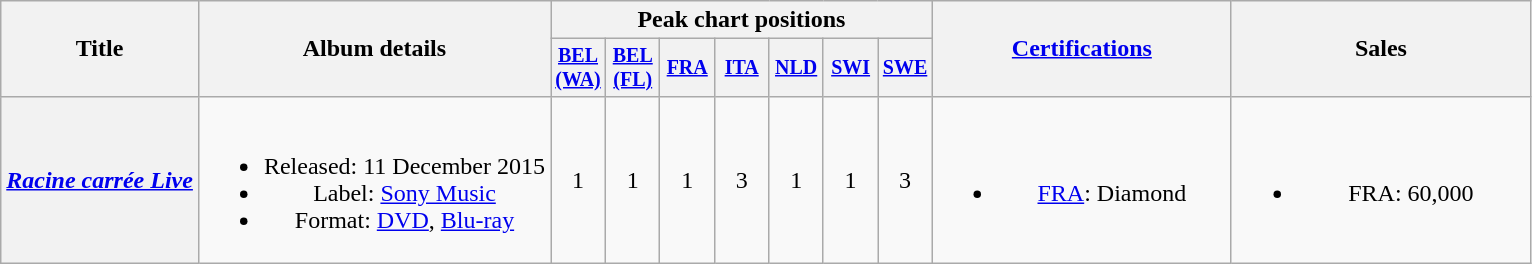<table class="wikitable plainrowheaders" style="text-align:center;">
<tr>
<th scope="col" rowspan="2">Title</th>
<th scope="col" rowspan="2">Album details</th>
<th scope="col" colspan="7">Peak chart positions</th>
<th scope="col" rowspan="2" style="width:12em;"><a href='#'>Certifications</a></th>
<th scope="col" rowspan="2" style="width:12em;">Sales</th>
</tr>
<tr style="font-size:smaller;">
<th width="30"><a href='#'>BEL<br>(WA)</a><br></th>
<th width="30"><a href='#'>BEL<br>(FL)</a><br></th>
<th width="30"><a href='#'>FRA</a><br></th>
<th width="30"><a href='#'>ITA</a><br></th>
<th width="30"><a href='#'>NLD</a><br></th>
<th width="30"><a href='#'>SWI</a><br></th>
<th width="30"><a href='#'>SWE</a><br></th>
</tr>
<tr>
<th scope="row"><em><a href='#'>Racine carrée Live</a></em></th>
<td><br><ul><li>Released: 11 December 2015</li><li>Label: <a href='#'>Sony Music</a></li><li>Format: <a href='#'>DVD</a>, <a href='#'>Blu-ray</a></li></ul></td>
<td>1</td>
<td>1</td>
<td>1</td>
<td>3</td>
<td>1</td>
<td>1</td>
<td>3</td>
<td><br><ul><li><a href='#'>FRA</a>: Diamond</li></ul></td>
<td><br><ul><li>FRA: 60,000</li></ul></td>
</tr>
</table>
